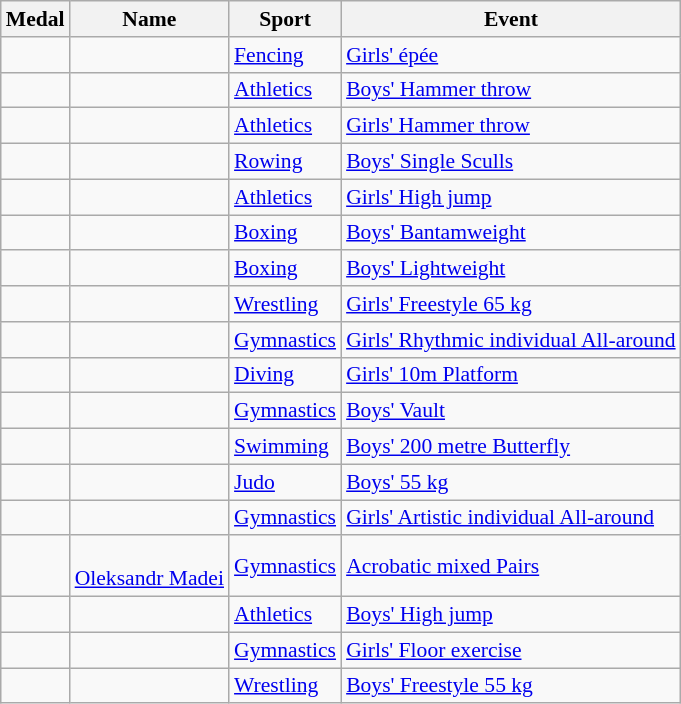<table class="wikitable sortable" style="font-size:90%">
<tr>
<th>Medal</th>
<th>Name</th>
<th>Sport</th>
<th>Event</th>
</tr>
<tr>
<td></td>
<td></td>
<td><a href='#'>Fencing</a></td>
<td><a href='#'>Girls' épée</a></td>
</tr>
<tr>
<td></td>
<td></td>
<td><a href='#'>Athletics</a></td>
<td><a href='#'>Boys' Hammer throw</a></td>
</tr>
<tr>
<td></td>
<td></td>
<td><a href='#'>Athletics</a></td>
<td><a href='#'>Girls' Hammer throw</a></td>
</tr>
<tr>
<td></td>
<td></td>
<td><a href='#'>Rowing</a></td>
<td><a href='#'>Boys' Single Sculls</a></td>
</tr>
<tr>
<td></td>
<td></td>
<td><a href='#'>Athletics</a></td>
<td><a href='#'>Girls' High jump</a></td>
</tr>
<tr>
<td></td>
<td></td>
<td><a href='#'>Boxing</a></td>
<td><a href='#'>Boys' Bantamweight</a></td>
</tr>
<tr>
<td></td>
<td></td>
<td><a href='#'>Boxing</a></td>
<td><a href='#'>Boys' Lightweight</a></td>
</tr>
<tr>
<td></td>
<td></td>
<td><a href='#'>Wrestling</a></td>
<td><a href='#'>Girls' Freestyle 65 kg</a></td>
</tr>
<tr>
<td></td>
<td></td>
<td><a href='#'>Gymnastics</a></td>
<td><a href='#'>Girls' Rhythmic individual All-around</a></td>
</tr>
<tr>
<td></td>
<td></td>
<td><a href='#'>Diving</a></td>
<td><a href='#'>Girls' 10m Platform</a></td>
</tr>
<tr>
<td></td>
<td></td>
<td><a href='#'>Gymnastics</a></td>
<td><a href='#'>Boys' Vault</a></td>
</tr>
<tr>
<td></td>
<td></td>
<td><a href='#'>Swimming</a></td>
<td><a href='#'>Boys' 200 metre Butterfly</a></td>
</tr>
<tr>
<td></td>
<td></td>
<td><a href='#'>Judo</a></td>
<td><a href='#'>Boys' 55 kg</a></td>
</tr>
<tr>
<td></td>
<td></td>
<td><a href='#'>Gymnastics</a></td>
<td><a href='#'>Girls' Artistic individual All-around</a></td>
</tr>
<tr>
<td></td>
<td><br><a href='#'>Oleksandr Madei</a></td>
<td><a href='#'>Gymnastics</a></td>
<td><a href='#'>Acrobatic mixed Pairs</a></td>
</tr>
<tr>
<td></td>
<td></td>
<td><a href='#'>Athletics</a></td>
<td><a href='#'>Boys' High jump</a></td>
</tr>
<tr>
<td></td>
<td></td>
<td><a href='#'>Gymnastics</a></td>
<td><a href='#'>Girls' Floor exercise</a></td>
</tr>
<tr>
<td></td>
<td></td>
<td><a href='#'>Wrestling</a></td>
<td><a href='#'>Boys' Freestyle 55 kg</a></td>
</tr>
</table>
